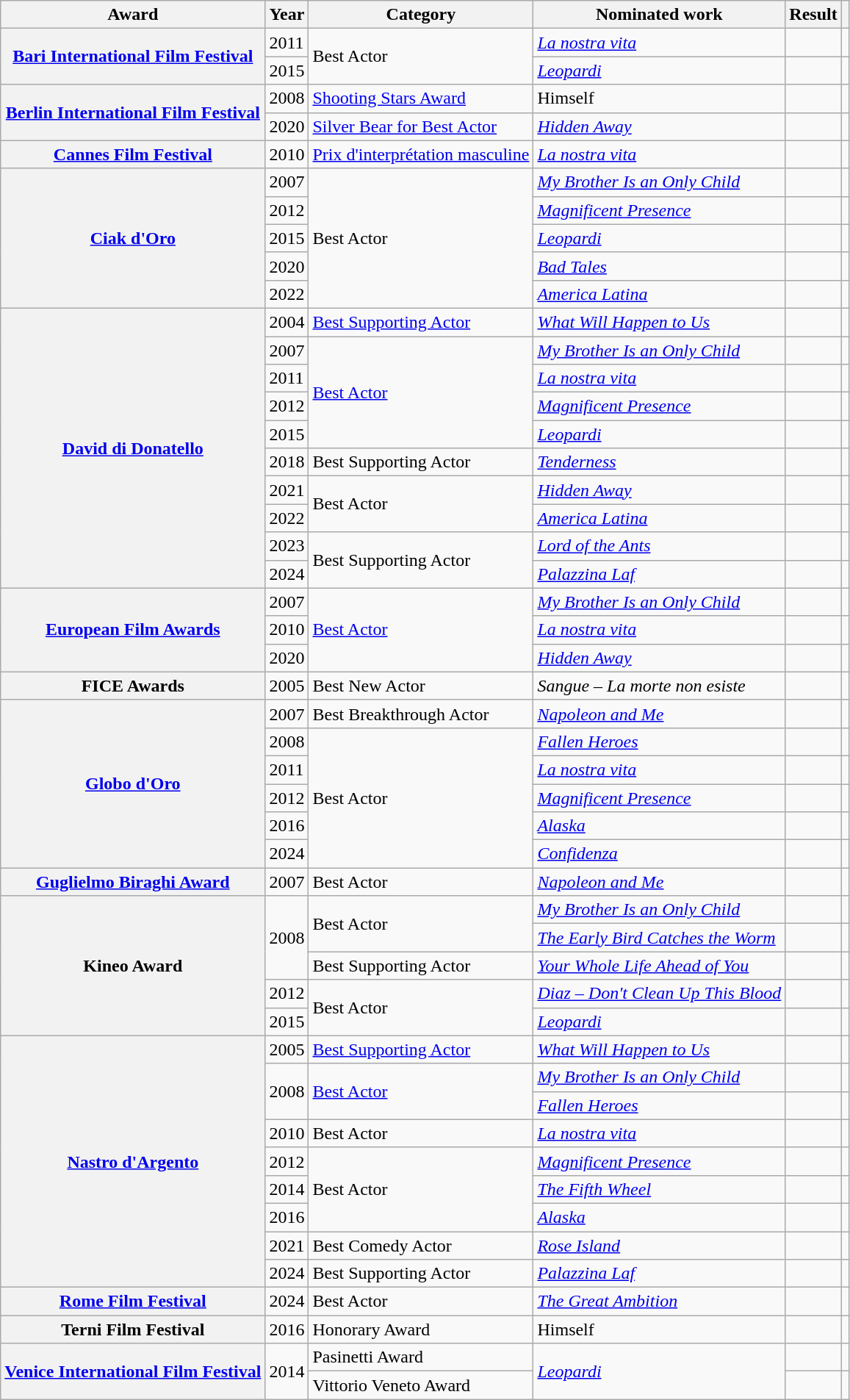<table class="wikitable sortable plainrowheaders">
<tr>
<th scope="col">Award</th>
<th scope="col">Year</th>
<th scope="col">Category</th>
<th scope="col">Nominated work</th>
<th scope="col">Result</th>
<th scope="col"></th>
</tr>
<tr>
<th scope=row rowspan=2><a href='#'>Bari International Film Festival</a></th>
<td>2011</td>
<td rowspan=2>Best Actor</td>
<td><em><a href='#'>La nostra vita</a></em></td>
<td></td>
<td></td>
</tr>
<tr>
<td>2015</td>
<td><em><a href='#'>Leopardi</a></em></td>
<td></td>
<td></td>
</tr>
<tr>
<th scope=row rowspan=2><a href='#'>Berlin International Film Festival</a></th>
<td>2008</td>
<td><a href='#'>Shooting Stars Award</a></td>
<td>Himself</td>
<td></td>
<td></td>
</tr>
<tr>
<td>2020</td>
<td><a href='#'>Silver Bear for Best Actor</a></td>
<td><em><a href='#'>Hidden Away</a></em></td>
<td></td>
<td></td>
</tr>
<tr>
<th scope=row><a href='#'>Cannes Film Festival</a></th>
<td>2010</td>
<td><a href='#'>Prix d'interprétation masculine</a> <br> </td>
<td><em><a href='#'>La nostra vita</a></em></td>
<td></td>
<td></td>
</tr>
<tr>
<th scope=row rowspan=5><a href='#'>Ciak d'Oro</a></th>
<td>2007</td>
<td rowspan=5>Best Actor</td>
<td><em><a href='#'>My Brother Is an Only Child</a></em></td>
<td></td>
<td></td>
</tr>
<tr>
<td>2012</td>
<td><em><a href='#'>Magnificent Presence</a></em></td>
<td></td>
<td></td>
</tr>
<tr>
<td>2015</td>
<td><em><a href='#'>Leopardi</a></em></td>
<td></td>
<td></td>
</tr>
<tr>
<td>2020</td>
<td><em><a href='#'>Bad Tales</a></em></td>
<td></td>
<td></td>
</tr>
<tr>
<td>2022</td>
<td><em><a href='#'>America Latina</a></em></td>
<td></td>
<td></td>
</tr>
<tr>
<th scope=row rowspan=10><a href='#'>David di Donatello</a></th>
<td>2004</td>
<td><a href='#'>Best Supporting Actor</a></td>
<td><em><a href='#'>What Will Happen to Us</a></em></td>
<td></td>
<td></td>
</tr>
<tr>
<td>2007</td>
<td rowspan=4><a href='#'>Best Actor</a></td>
<td><em><a href='#'>My Brother Is an Only Child</a></em></td>
<td></td>
<td></td>
</tr>
<tr>
<td>2011</td>
<td><em><a href='#'>La nostra vita</a></em></td>
<td></td>
<td></td>
</tr>
<tr>
<td>2012</td>
<td><em><a href='#'>Magnificent Presence</a></em></td>
<td></td>
<td></td>
</tr>
<tr>
<td>2015</td>
<td><em><a href='#'>Leopardi</a></em></td>
<td></td>
<td></td>
</tr>
<tr>
<td>2018</td>
<td>Best Supporting Actor</td>
<td><em><a href='#'>Tenderness</a></em></td>
<td></td>
<td></td>
</tr>
<tr>
<td>2021</td>
<td rowspan=2>Best Actor</td>
<td><em><a href='#'>Hidden Away</a></em></td>
<td></td>
<td></td>
</tr>
<tr>
<td>2022</td>
<td><em><a href='#'>America Latina</a></em></td>
<td></td>
<td></td>
</tr>
<tr>
<td>2023</td>
<td rowspan=2>Best Supporting Actor</td>
<td><em><a href='#'>Lord of the Ants</a></em></td>
<td></td>
<td></td>
</tr>
<tr>
<td>2024</td>
<td><em><a href='#'>Palazzina Laf</a></em></td>
<td></td>
<td></td>
</tr>
<tr>
<th scope=row rowspan=3><a href='#'>European Film Awards</a></th>
<td>2007</td>
<td rowspan=3><a href='#'>Best Actor</a></td>
<td><em><a href='#'>My Brother Is an Only Child</a></em></td>
<td></td>
<td></td>
</tr>
<tr>
<td>2010</td>
<td><em><a href='#'>La nostra vita</a></em></td>
<td></td>
<td></td>
</tr>
<tr>
<td>2020</td>
<td><em><a href='#'>Hidden Away</a></em></td>
<td></td>
<td></td>
</tr>
<tr>
<th scope=row>FICE Awards</th>
<td>2005</td>
<td>Best New Actor</td>
<td><em>Sangue – La morte non esiste</em></td>
<td></td>
<td></td>
</tr>
<tr>
<th scope=row rowspan=6><a href='#'>Globo d'Oro</a></th>
<td>2007</td>
<td>Best Breakthrough Actor</td>
<td><em><a href='#'>Napoleon and Me</a></em></td>
<td></td>
<td></td>
</tr>
<tr>
<td>2008</td>
<td rowspan=5>Best Actor</td>
<td><em><a href='#'>Fallen Heroes</a></em></td>
<td></td>
<td></td>
</tr>
<tr>
<td>2011</td>
<td><em><a href='#'>La nostra vita</a></em></td>
<td></td>
<td></td>
</tr>
<tr>
<td>2012</td>
<td><em><a href='#'>Magnificent Presence</a></em></td>
<td></td>
<td></td>
</tr>
<tr>
<td>2016</td>
<td><em><a href='#'>Alaska</a></em></td>
<td></td>
<td></td>
</tr>
<tr>
<td>2024</td>
<td><em><a href='#'>Confidenza</a></em></td>
<td></td>
<td></td>
</tr>
<tr>
<th scope=row><a href='#'>Guglielmo Biraghi Award</a></th>
<td>2007</td>
<td>Best Actor</td>
<td><em><a href='#'>Napoleon and Me</a></em></td>
<td></td>
<td></td>
</tr>
<tr>
<th scope=row rowspan=5>Kineo Award</th>
<td rowspan=3>2008</td>
<td rowspan=2>Best Actor</td>
<td><em><a href='#'>My Brother Is an Only Child</a></em></td>
<td></td>
<td></td>
</tr>
<tr>
<td><em><a href='#'>The Early Bird Catches the Worm</a></em></td>
<td></td>
<td></td>
</tr>
<tr>
<td>Best Supporting Actor</td>
<td><em><a href='#'>Your Whole Life Ahead of You</a></em></td>
<td></td>
<td></td>
</tr>
<tr>
<td>2012</td>
<td rowspan=2>Best Actor</td>
<td><em><a href='#'>Diaz – Don't Clean Up This Blood</a></em></td>
<td></td>
<td></td>
</tr>
<tr>
<td>2015</td>
<td><em><a href='#'>Leopardi</a></em></td>
<td></td>
<td></td>
</tr>
<tr>
<th scope=row rowspan=9><a href='#'>Nastro d'Argento</a></th>
<td>2005</td>
<td><a href='#'>Best Supporting Actor</a></td>
<td><em><a href='#'>What Will Happen to Us</a></em></td>
<td></td>
<td></td>
</tr>
<tr>
<td rowspan=2>2008</td>
<td rowspan=2><a href='#'>Best Actor</a></td>
<td><em><a href='#'>My Brother Is an Only Child</a></em></td>
<td></td>
<td></td>
</tr>
<tr>
<td><em><a href='#'>Fallen Heroes</a></em></td>
<td></td>
<td></td>
</tr>
<tr>
<td>2010</td>
<td>Best Actor <br> </td>
<td><em><a href='#'>La nostra vita</a></em></td>
<td></td>
<td></td>
</tr>
<tr>
<td>2012</td>
<td rowspan=3>Best Actor</td>
<td><em><a href='#'>Magnificent Presence</a></em></td>
<td></td>
<td></td>
</tr>
<tr>
<td>2014</td>
<td><em><a href='#'>The Fifth Wheel</a></em></td>
<td></td>
<td></td>
</tr>
<tr>
<td>2016</td>
<td><em><a href='#'>Alaska</a></em></td>
<td></td>
<td></td>
</tr>
<tr>
<td>2021</td>
<td>Best Comedy Actor</td>
<td><em><a href='#'>Rose Island</a></em></td>
<td></td>
<td></td>
</tr>
<tr>
<td>2024</td>
<td>Best Supporting Actor</td>
<td><em><a href='#'>Palazzina Laf</a></em></td>
<td></td>
<td></td>
</tr>
<tr>
<th scope=row><a href='#'>Rome Film Festival</a></th>
<td>2024</td>
<td>Best Actor</td>
<td><em><a href='#'>The Great Ambition</a></em></td>
<td></td>
<td></td>
</tr>
<tr>
<th scope=row>Terni Film Festival</th>
<td>2016</td>
<td>Honorary Award</td>
<td>Himself</td>
<td></td>
<td></td>
</tr>
<tr>
<th scope=row rowspan=2><a href='#'>Venice International Film Festival</a></th>
<td rowspan=2>2014</td>
<td>Pasinetti Award</td>
<td rowspan=2><em><a href='#'>Leopardi</a></em></td>
<td></td>
<td></td>
</tr>
<tr>
<td>Vittorio Veneto Award</td>
<td></td>
<td></td>
</tr>
</table>
